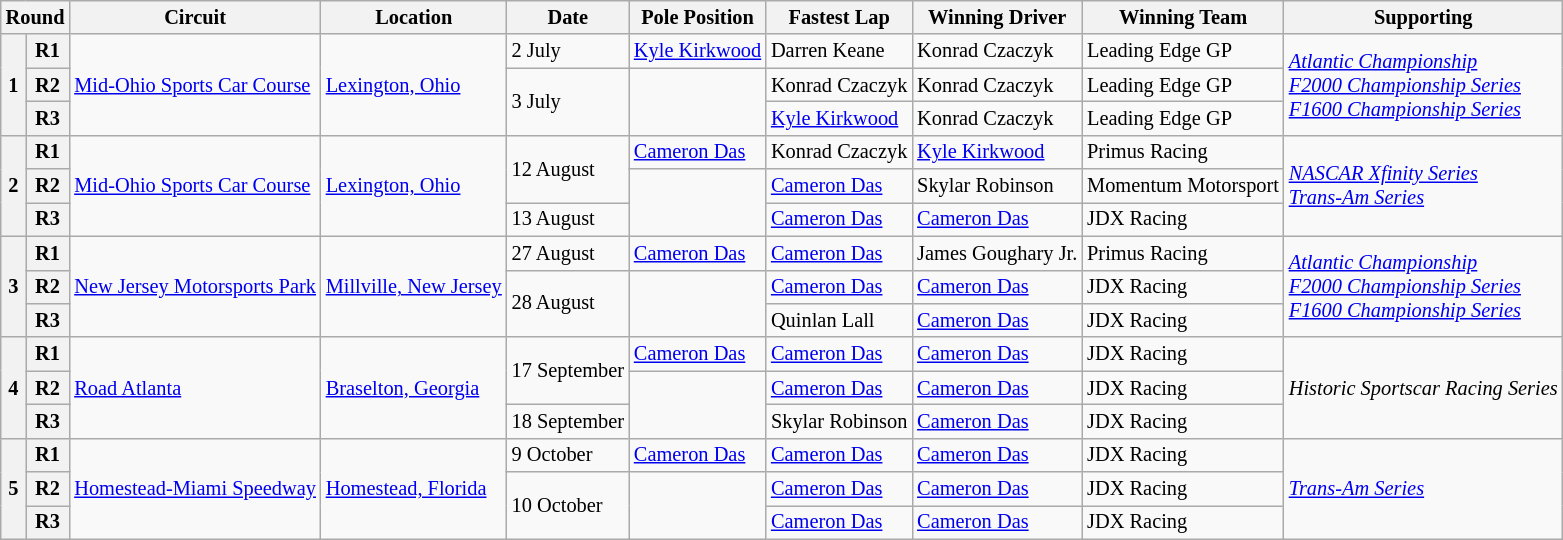<table class="wikitable" style="font-size: 85%">
<tr>
<th colspan=2>Round</th>
<th>Circuit</th>
<th>Location</th>
<th>Date</th>
<th>Pole Position</th>
<th>Fastest Lap</th>
<th>Winning Driver</th>
<th>Winning Team</th>
<th>Supporting</th>
</tr>
<tr>
<th rowspan=3>1</th>
<th>R1</th>
<td rowspan=3 nowrap><a href='#'>Mid-Ohio Sports Car Course</a></td>
<td rowspan=3><a href='#'>Lexington, Ohio</a></td>
<td>2 July</td>
<td nowrap> <a href='#'>Kyle Kirkwood</a></td>
<td> Darren Keane</td>
<td> Konrad Czaczyk</td>
<td nowrap>Leading Edge GP</td>
<td rowspan=3 nowrap><em><a href='#'>Atlantic Championship</a></em> <br> <em><a href='#'>F2000 Championship Series</a></em> <br> <em><a href='#'>F1600 Championship Series</a></em></td>
</tr>
<tr>
<th>R2</th>
<td rowspan=2>3 July</td>
<td rowspan=2></td>
<td nowrap> Konrad Czaczyk</td>
<td nowrap> Konrad Czaczyk</td>
<td>Leading Edge GP</td>
</tr>
<tr>
<th>R3</th>
<td nowrap> <a href='#'>Kyle Kirkwood</a></td>
<td> Konrad Czaczyk</td>
<td>Leading Edge GP</td>
</tr>
<tr>
<th rowspan=3>2</th>
<th>R1</th>
<td rowspan=3><a href='#'>Mid-Ohio Sports Car Course</a></td>
<td rowspan=3><a href='#'>Lexington, Ohio</a></td>
<td rowspan=2>12 August</td>
<td> <a href='#'>Cameron Das</a></td>
<td> Konrad Czaczyk</td>
<td nowrap> <a href='#'>Kyle Kirkwood</a></td>
<td>Primus Racing</td>
<td rowspan=3><em><a href='#'>NASCAR Xfinity Series</a></em><br><em><a href='#'>Trans-Am Series</a></em></td>
</tr>
<tr>
<th>R2</th>
<td rowspan=2></td>
<td> <a href='#'>Cameron Das</a></td>
<td> Skylar Robinson</td>
<td nowrap>Momentum Motorsport</td>
</tr>
<tr>
<th>R3</th>
<td>13 August</td>
<td> <a href='#'>Cameron Das</a></td>
<td> <a href='#'>Cameron Das</a></td>
<td>JDX Racing</td>
</tr>
<tr>
<th rowspan=3>3</th>
<th>R1</th>
<td rowspan=3 nowrap><a href='#'>New Jersey Motorsports Park</a></td>
<td rowspan=3 nowrap><a href='#'>Millville, New Jersey</a></td>
<td>27 August</td>
<td> <a href='#'>Cameron Das</a></td>
<td> <a href='#'>Cameron Das</a></td>
<td nowrap> James Goughary Jr.</td>
<td>Primus Racing</td>
<td rowspan=3><em><a href='#'>Atlantic Championship</a></em> <br> <em><a href='#'>F2000 Championship Series</a></em> <br> <em><a href='#'>F1600 Championship Series</a></em></td>
</tr>
<tr>
<th>R2</th>
<td rowspan=2>28 August</td>
<td rowspan=2></td>
<td> <a href='#'>Cameron Das</a></td>
<td> <a href='#'>Cameron Das</a></td>
<td>JDX Racing</td>
</tr>
<tr>
<th>R3</th>
<td> Quinlan Lall</td>
<td> <a href='#'>Cameron Das</a></td>
<td>JDX Racing</td>
</tr>
<tr>
<th rowspan=3>4</th>
<th>R1</th>
<td rowspan=3><a href='#'>Road Atlanta</a></td>
<td rowspan=3><a href='#'>Braselton, Georgia</a></td>
<td rowspan=2>17 September</td>
<td> <a href='#'>Cameron Das</a></td>
<td> <a href='#'>Cameron Das</a></td>
<td> <a href='#'>Cameron Das</a></td>
<td>JDX Racing</td>
<td rowspan=3 nowrap><em>Historic Sportscar Racing Series</em></td>
</tr>
<tr>
<th>R2</th>
<td rowspan=2></td>
<td> <a href='#'>Cameron Das</a></td>
<td> <a href='#'>Cameron Das</a></td>
<td>JDX Racing</td>
</tr>
<tr>
<th>R3</th>
<td nowrap>18 September</td>
<td> Skylar Robinson</td>
<td> <a href='#'>Cameron Das</a></td>
<td>JDX Racing</td>
</tr>
<tr>
<th rowspan=3>5</th>
<th>R1</th>
<td rowspan=3 nowrap><a href='#'>Homestead-Miami Speedway</a></td>
<td rowspan=3 nowrap><a href='#'>Homestead, Florida</a></td>
<td>9 October</td>
<td> <a href='#'>Cameron Das</a></td>
<td> <a href='#'>Cameron Das</a></td>
<td> <a href='#'>Cameron Das</a></td>
<td>JDX Racing</td>
<td rowspan=3><em><a href='#'>Trans-Am Series</a></em></td>
</tr>
<tr>
<th>R2</th>
<td rowspan=2>10 October</td>
<td rowspan=2></td>
<td> <a href='#'>Cameron Das</a></td>
<td> <a href='#'>Cameron Das</a></td>
<td>JDX Racing</td>
</tr>
<tr>
<th>R3</th>
<td> <a href='#'>Cameron Das</a></td>
<td> <a href='#'>Cameron Das</a></td>
<td>JDX Racing</td>
</tr>
</table>
